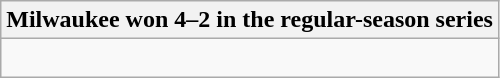<table class="wikitable collapsible collapsed">
<tr>
<th>Milwaukee won 4–2 in the regular-season series</th>
</tr>
<tr>
<td><br>




</td>
</tr>
</table>
